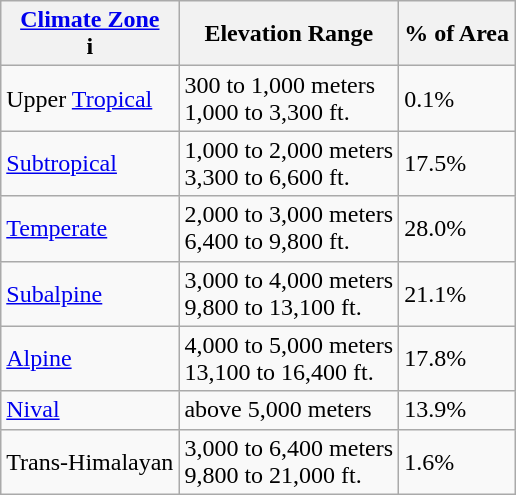<table class="wikitable">
<tr>
<th><a href='#'>Climate Zone</a><br>i</th>
<th>Elevation Range</th>
<th>% of Area</th>
</tr>
<tr>
<td>Upper <a href='#'>Tropical</a></td>
<td>300 to 1,000 meters<br>1,000 to 3,300 ft.</td>
<td>0.1%</td>
</tr>
<tr>
<td><a href='#'>Subtropical</a></td>
<td>1,000 to 2,000 meters<br>3,300 to 6,600 ft.</td>
<td>17.5%</td>
</tr>
<tr>
<td><a href='#'>Temperate</a></td>
<td>2,000 to 3,000 meters<br>6,400 to 9,800 ft.</td>
<td>28.0%</td>
</tr>
<tr>
<td><a href='#'>Subalpine</a></td>
<td>3,000 to 4,000 meters<br>9,800 to 13,100 ft.</td>
<td>21.1%</td>
</tr>
<tr>
<td><a href='#'>Alpine</a></td>
<td>4,000 to 5,000 meters<br>13,100 to 16,400 ft.</td>
<td>17.8%</td>
</tr>
<tr>
<td><a href='#'>Nival</a></td>
<td>above 5,000 meters</td>
<td>13.9%</td>
</tr>
<tr>
<td>Trans-Himalayan</td>
<td>3,000 to 6,400 meters<br>9,800 to 21,000 ft.</td>
<td>1.6%</td>
</tr>
</table>
